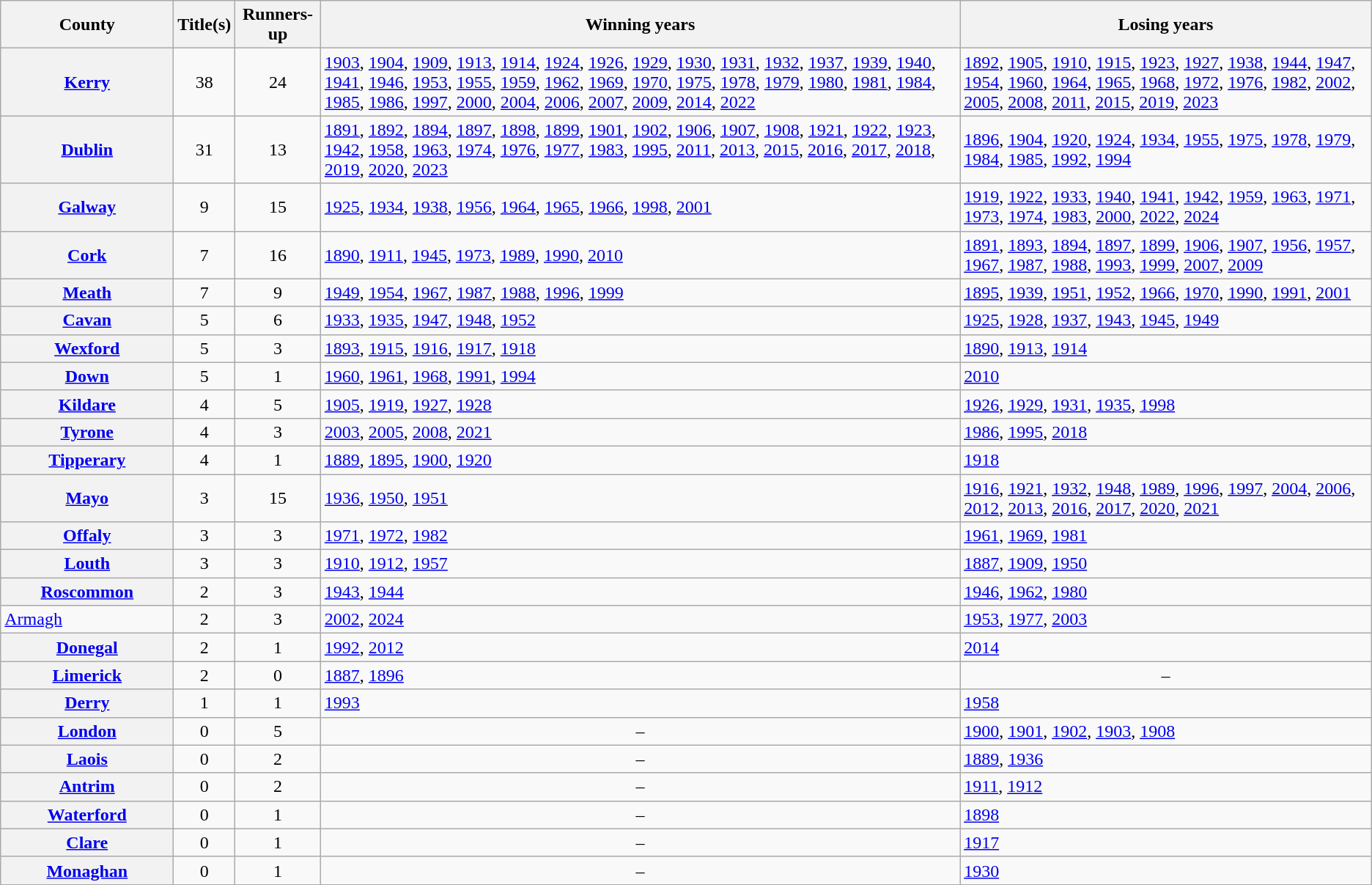<table class="wikitable plainrowheaders sortable">
<tr>
<th scope="col" width=150px>County</th>
<th>Title(s)</th>
<th scope="col">Runners-up</th>
<th scope="col">Winning years</th>
<th scope="col">Losing years</th>
</tr>
<tr>
<th scope="row"> <a href='#'>Kerry</a></th>
<td align="center">38</td>
<td align="center">24</td>
<td><a href='#'>1903</a>, <a href='#'>1904</a>, <a href='#'>1909</a>, <a href='#'>1913</a>, <a href='#'>1914</a>, <a href='#'>1924</a>, <a href='#'>1926</a>, <a href='#'>1929</a>, <a href='#'>1930</a>, <a href='#'>1931</a>, <a href='#'>1932</a>, <a href='#'>1937</a>, <a href='#'>1939</a>, <a href='#'>1940</a>, <a href='#'>1941</a>, <a href='#'>1946</a>, <a href='#'>1953</a>, <a href='#'>1955</a>, <a href='#'>1959</a>, <a href='#'>1962</a>, <a href='#'>1969</a>, <a href='#'>1970</a>, <a href='#'>1975</a>, <a href='#'>1978</a>, <a href='#'>1979</a>, <a href='#'>1980</a>, <a href='#'>1981</a>, <a href='#'>1984</a>, <a href='#'>1985</a>, <a href='#'>1986</a>, <a href='#'>1997</a>, <a href='#'>2000</a>, <a href='#'>2004</a>, <a href='#'>2006</a>, <a href='#'>2007</a>, <a href='#'>2009</a>, <a href='#'>2014</a>, <a href='#'>2022</a></td>
<td><a href='#'>1892</a>, <a href='#'>1905</a>, <a href='#'>1910</a>, <a href='#'>1915</a>, <a href='#'>1923</a>, <a href='#'>1927</a>, <a href='#'>1938</a>, <a href='#'>1944</a>, <a href='#'>1947</a>, <a href='#'>1954</a>, <a href='#'>1960</a>, <a href='#'>1964</a>, <a href='#'>1965</a>, <a href='#'>1968</a>, <a href='#'>1972</a>, <a href='#'>1976</a>, <a href='#'>1982</a>, <a href='#'>2002</a>, <a href='#'>2005</a>, <a href='#'>2008</a>, <a href='#'>2011</a>, <a href='#'>2015</a>, <a href='#'>2019</a>, <a href='#'>2023</a></td>
</tr>
<tr align="left">
<th scope="row"> <a href='#'>Dublin</a></th>
<td align="center">31</td>
<td align="center">13</td>
<td><a href='#'>1891</a>, <a href='#'>1892</a>, <a href='#'>1894</a>, <a href='#'>1897</a>, <a href='#'>1898</a>, <a href='#'>1899</a>, <a href='#'>1901</a>, <a href='#'>1902</a>, <a href='#'>1906</a>, <a href='#'>1907</a>, <a href='#'>1908</a>, <a href='#'>1921</a>, <a href='#'>1922</a>, <a href='#'>1923</a>, <a href='#'>1942</a>, <a href='#'>1958</a>, <a href='#'>1963</a>, <a href='#'>1974</a>, <a href='#'>1976</a>, <a href='#'>1977</a>, <a href='#'>1983</a>, <a href='#'>1995</a>, <a href='#'>2011</a>, <a href='#'>2013</a>, <a href='#'>2015</a>, <a href='#'>2016</a>, <a href='#'>2017</a>, <a href='#'>2018</a>, <a href='#'>2019</a>, <a href='#'>2020</a>, <a href='#'>2023</a></td>
<td><a href='#'>1896</a>, <a href='#'>1904</a>, <a href='#'>1920</a>, <a href='#'>1924</a>, <a href='#'>1934</a>, <a href='#'>1955</a>, <a href='#'>1975</a>, <a href='#'>1978</a>, <a href='#'>1979</a>, <a href='#'>1984</a>, <a href='#'>1985</a>, <a href='#'>1992</a>, <a href='#'>1994</a></td>
</tr>
<tr align="left">
<th scope="row"> <a href='#'>Galway</a></th>
<td align="center">9</td>
<td align="center">15</td>
<td><a href='#'>1925</a>, <a href='#'>1934</a>, <a href='#'>1938</a>, <a href='#'>1956</a>, <a href='#'>1964</a>, <a href='#'>1965</a>, <a href='#'>1966</a>, <a href='#'>1998</a>, <a href='#'>2001</a></td>
<td><a href='#'>1919</a>, <a href='#'>1922</a>, <a href='#'>1933</a>, <a href='#'>1940</a>, <a href='#'>1941</a>, <a href='#'>1942</a>, <a href='#'>1959</a>, <a href='#'>1963</a>, <a href='#'>1971</a>, <a href='#'>1973</a>, <a href='#'>1974</a>, <a href='#'>1983</a>, <a href='#'>2000</a>, <a href='#'>2022</a>, <a href='#'>2024</a></td>
</tr>
<tr align="left">
<th scope="row"> <a href='#'>Cork</a></th>
<td align="center">7</td>
<td align="center">16</td>
<td><a href='#'>1890</a>, <a href='#'>1911</a>, <a href='#'>1945</a>, <a href='#'>1973</a>, <a href='#'>1989</a>, <a href='#'>1990</a>, <a href='#'>2010</a></td>
<td><a href='#'>1891</a>, <a href='#'>1893</a>, <a href='#'>1894</a>, <a href='#'>1897</a>, <a href='#'>1899</a>, <a href='#'>1906</a>, <a href='#'>1907</a>, <a href='#'>1956</a>, <a href='#'>1957</a>, <a href='#'>1967</a>, <a href='#'>1987</a>, <a href='#'>1988</a>, <a href='#'>1993</a>, <a href='#'>1999</a>, <a href='#'>2007</a>, <a href='#'>2009</a></td>
</tr>
<tr align="left">
<th scope="row"> <a href='#'>Meath</a></th>
<td align="center">7</td>
<td align="center">9</td>
<td><a href='#'>1949</a>, <a href='#'>1954</a>, <a href='#'>1967</a>, <a href='#'>1987</a>, <a href='#'>1988</a>, <a href='#'>1996</a>, <a href='#'>1999</a></td>
<td><a href='#'>1895</a>, <a href='#'>1939</a>, <a href='#'>1951</a>, <a href='#'>1952</a>, <a href='#'>1966</a>, <a href='#'>1970</a>, <a href='#'>1990</a>, <a href='#'>1991</a>, <a href='#'>2001</a></td>
</tr>
<tr align="left">
<th scope="row"> <a href='#'>Cavan</a></th>
<td align="center">5</td>
<td align="center">6</td>
<td><a href='#'>1933</a>, <a href='#'>1935</a>, <a href='#'>1947</a>, <a href='#'>1948</a>, <a href='#'>1952</a></td>
<td><a href='#'>1925</a>, <a href='#'>1928</a>, <a href='#'>1937</a>, <a href='#'>1943</a>, <a href='#'>1945</a>, <a href='#'>1949</a></td>
</tr>
<tr align="left">
<th scope="row"> <a href='#'>Wexford</a></th>
<td align="center">5</td>
<td align="center">3</td>
<td><a href='#'>1893</a>, <a href='#'>1915</a>, <a href='#'>1916</a>, <a href='#'>1917</a>, <a href='#'>1918</a></td>
<td><a href='#'>1890</a>, <a href='#'>1913</a>, <a href='#'>1914</a></td>
</tr>
<tr align="left">
<th scope="row"> <a href='#'>Down</a></th>
<td align="center">5</td>
<td align="center">1</td>
<td><a href='#'>1960</a>, <a href='#'>1961</a>, <a href='#'>1968</a>, <a href='#'>1991</a>, <a href='#'>1994</a></td>
<td><a href='#'>2010</a></td>
</tr>
<tr align="left">
<th scope="row"> <a href='#'>Kildare</a></th>
<td align="center">4</td>
<td align="center">5</td>
<td><a href='#'>1905</a>, <a href='#'>1919</a>, <a href='#'>1927</a>, <a href='#'>1928</a></td>
<td><a href='#'>1926</a>, <a href='#'>1929</a>, <a href='#'>1931</a>, <a href='#'>1935</a>, <a href='#'>1998</a></td>
</tr>
<tr align="left">
<th scope="row"> <a href='#'>Tyrone</a></th>
<td align="center">4</td>
<td align="center">3</td>
<td><a href='#'>2003</a>, <a href='#'>2005</a>, <a href='#'>2008</a>, <a href='#'>2021</a></td>
<td><a href='#'>1986</a>, <a href='#'>1995</a>, <a href='#'>2018</a></td>
</tr>
<tr align="left">
<th scope="row"> <a href='#'>Tipperary</a></th>
<td align="center">4</td>
<td align="center">1</td>
<td><a href='#'>1889</a>, <a href='#'>1895</a>, <a href='#'>1900</a>, <a href='#'>1920</a></td>
<td><a href='#'>1918</a></td>
</tr>
<tr align="left">
<th scope="row"> <a href='#'>Mayo</a></th>
<td align="center">3</td>
<td align="center">15</td>
<td><a href='#'>1936</a>, <a href='#'>1950</a>, <a href='#'>1951</a></td>
<td><a href='#'>1916</a>, <a href='#'>1921</a>, <a href='#'>1932</a>, <a href='#'>1948</a>, <a href='#'>1989</a>, <a href='#'>1996</a>, <a href='#'>1997</a>, <a href='#'>2004</a>, <a href='#'>2006</a>, <a href='#'>2012</a>, <a href='#'>2013</a>, <a href='#'>2016</a>, <a href='#'>2017</a>, <a href='#'>2020</a>, <a href='#'>2021</a></td>
</tr>
<tr align="left">
<th scope="row"> <a href='#'>Offaly</a></th>
<td align="center">3</td>
<td align="center">3</td>
<td><a href='#'>1971</a>, <a href='#'>1972</a>, <a href='#'>1982</a></td>
<td><a href='#'>1961</a>, <a href='#'>1969</a>, <a href='#'>1981</a></td>
</tr>
<tr align="left">
<th scope="row"> <a href='#'>Louth</a></th>
<td align="center">3</td>
<td align="center">3</td>
<td><a href='#'>1910</a>, <a href='#'>1912</a>, <a href='#'>1957</a></td>
<td><a href='#'>1887</a>, <a href='#'>1909</a>, <a href='#'>1950</a></td>
</tr>
<tr align="left">
<th scope="row"> <a href='#'>Roscommon</a></th>
<td align="center">2</td>
<td align="center">3</td>
<td><a href='#'>1943</a>, <a href='#'>1944</a></td>
<td><a href='#'>1946</a>, <a href='#'>1962</a>, <a href='#'>1980</a></td>
</tr>
<tr align="left">
<td scope="row"> <a href='#'>Armagh</a></td>
<td align="center">2</td>
<td align="center">3</td>
<td><a href='#'>2002</a>, <a href='#'>2024</a></td>
<td><a href='#'>1953</a>, <a href='#'>1977</a>, <a href='#'>2003</a></td>
</tr>
<tr align="left">
<th scope="row"> <a href='#'>Donegal</a></th>
<td align="center">2</td>
<td align="center">1</td>
<td><a href='#'>1992</a>, <a href='#'>2012</a></td>
<td><a href='#'>2014</a></td>
</tr>
<tr align="left">
<th scope="row"> <a href='#'>Limerick</a></th>
<td align="center">2</td>
<td align="center">0</td>
<td><a href='#'>1887</a>, <a href='#'>1896</a></td>
<td align="center">–</td>
</tr>
<tr align="left">
<th scope="row"> <a href='#'>Derry</a></th>
<td align="center">1</td>
<td align="center">1</td>
<td><a href='#'>1993</a></td>
<td><a href='#'>1958</a></td>
</tr>
<tr align="left">
<th scope="row"> <a href='#'>London</a></th>
<td align="center">0</td>
<td align="center">5</td>
<td align="center">–</td>
<td><a href='#'>1900</a>, <a href='#'>1901</a>, <a href='#'>1902</a>, <a href='#'>1903</a>, <a href='#'>1908</a></td>
</tr>
<tr align="left">
<th scope="row"> <a href='#'>Laois</a></th>
<td align="center">0</td>
<td align="center">2</td>
<td align="center">–</td>
<td><a href='#'>1889</a>, <a href='#'>1936</a></td>
</tr>
<tr align="left">
<th scope="row"> <a href='#'>Antrim</a></th>
<td align="center">0</td>
<td align="center">2</td>
<td align="center">–</td>
<td><a href='#'>1911</a>, <a href='#'>1912</a></td>
</tr>
<tr align="left">
<th scope="row"> <a href='#'>Waterford</a></th>
<td align="center">0</td>
<td align="center">1</td>
<td align="center">–</td>
<td><a href='#'>1898</a></td>
</tr>
<tr align="left">
<th scope="row"> <a href='#'>Clare</a></th>
<td align="center">0</td>
<td align="center">1</td>
<td align="center">–</td>
<td><a href='#'>1917</a></td>
</tr>
<tr align="left">
<th scope="row"> <a href='#'>Monaghan</a></th>
<td align="center">0</td>
<td align="center">1</td>
<td align="center">–</td>
<td><a href='#'>1930</a></td>
</tr>
</table>
